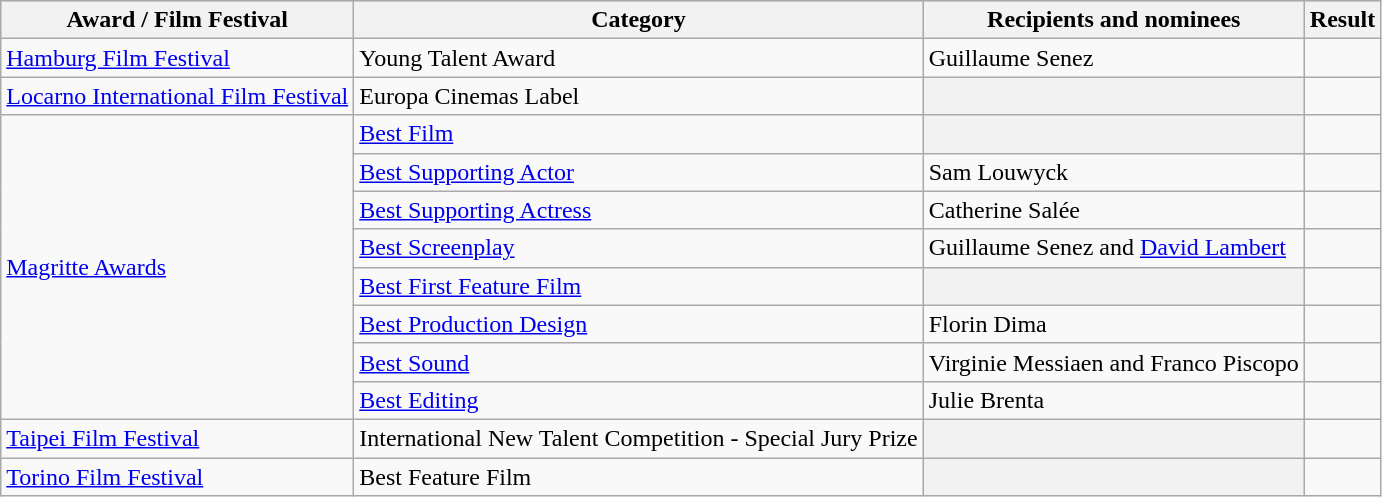<table class="wikitable plainrowheaders sortable">
<tr style="background:#ccc; text-align:center;">
<th scope="col">Award / Film Festival</th>
<th scope="col">Category</th>
<th scope="col">Recipients and nominees</th>
<th scope="col">Result</th>
</tr>
<tr>
<td><a href='#'>Hamburg Film Festival</a></td>
<td>Young Talent Award</td>
<td>Guillaume Senez</td>
<td></td>
</tr>
<tr>
<td><a href='#'>Locarno International Film Festival</a></td>
<td>Europa Cinemas Label</td>
<th></th>
<td></td>
</tr>
<tr>
<td rowspan=8><a href='#'>Magritte Awards</a></td>
<td><a href='#'>Best Film</a></td>
<th></th>
<td></td>
</tr>
<tr>
<td><a href='#'>Best Supporting Actor</a></td>
<td>Sam Louwyck</td>
<td></td>
</tr>
<tr>
<td><a href='#'>Best Supporting Actress</a></td>
<td>Catherine Salée</td>
<td></td>
</tr>
<tr>
<td><a href='#'>Best Screenplay</a></td>
<td>Guillaume Senez and <a href='#'>David Lambert</a></td>
<td></td>
</tr>
<tr>
<td><a href='#'>Best First Feature Film</a></td>
<th></th>
<td></td>
</tr>
<tr>
<td><a href='#'>Best Production Design</a></td>
<td>Florin Dima</td>
<td></td>
</tr>
<tr>
<td><a href='#'>Best Sound</a></td>
<td>Virginie Messiaen and Franco Piscopo</td>
<td></td>
</tr>
<tr>
<td><a href='#'>Best Editing</a></td>
<td>Julie Brenta</td>
<td></td>
</tr>
<tr>
<td><a href='#'>Taipei Film Festival</a></td>
<td>International New Talent Competition - Special Jury Prize</td>
<th></th>
<td></td>
</tr>
<tr>
<td><a href='#'>Torino Film Festival</a></td>
<td>Best Feature Film</td>
<th></th>
<td></td>
</tr>
</table>
